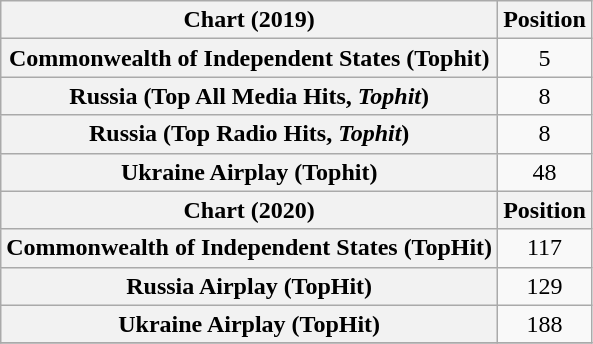<table class="wikitable sortable plainrowheaders" style="text-align:center">
<tr>
<th scope="col">Chart (2019)</th>
<th scope="col">Position</th>
</tr>
<tr>
<th scope="row">Commonwealth of Independent States (Tophit)</th>
<td>5</td>
</tr>
<tr>
<th scope="row">Russia (Top All Media Hits, <em>Tophit</em>)</th>
<td align=center>8</td>
</tr>
<tr>
<th scope="row">Russia (Top Radio Hits, <em>Tophit</em>)</th>
<td align=center>8</td>
</tr>
<tr>
<th scope="row">Ukraine Airplay (Tophit)</th>
<td>48</td>
</tr>
<tr>
<th scope="col">Chart (2020)</th>
<th scope="col">Position</th>
</tr>
<tr>
<th scope="row">Commonwealth of Independent States (TopHit)</th>
<td>117</td>
</tr>
<tr>
<th scope="row">Russia Airplay (TopHit)</th>
<td>129</td>
</tr>
<tr>
<th scope="row">Ukraine Airplay (TopHit)</th>
<td>188</td>
</tr>
<tr>
</tr>
</table>
